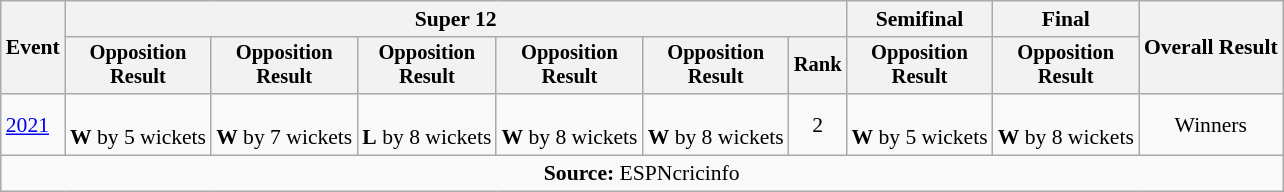<table class=wikitable style=font-size:90%;text-align:center>
<tr>
<th rowspan=2>Event</th>
<th colspan=6>Super 12</th>
<th>Semifinal</th>
<th>Final</th>
<th rowspan=2>Overall Result</th>
</tr>
<tr style=font-size:95%>
<th>Opposition<br>Result</th>
<th>Opposition<br>Result</th>
<th>Opposition<br>Result</th>
<th>Opposition<br>Result</th>
<th>Opposition<br>Result</th>
<th>Rank</th>
<th>Opposition<br>Result</th>
<th>Opposition<br>Result</th>
</tr>
<tr>
<td align=left><a href='#'>2021</a></td>
<td><br><strong>W</strong> by 5 wickets</td>
<td><br><strong>W</strong> by 7 wickets</td>
<td><br><strong>L</strong> by 8 wickets</td>
<td><br><strong>W</strong> by 8 wickets</td>
<td><br><strong>W</strong> by 8 wickets</td>
<td>2</td>
<td><br><strong>W</strong> by 5 wickets</td>
<td><br><strong>W</strong> by 8 wickets</td>
<td>Winners</td>
</tr>
<tr>
<td colspan="11"><strong>Source:</strong> ESPNcricinfo</td>
</tr>
</table>
